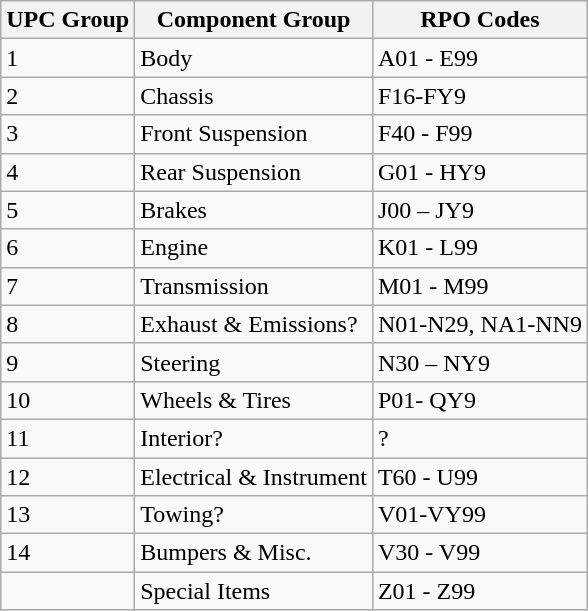<table class="wikitable">
<tr>
<th>UPC Group</th>
<th>Component Group</th>
<th>RPO Codes</th>
</tr>
<tr>
<td>1</td>
<td>Body</td>
<td>A01 - E99</td>
</tr>
<tr>
<td>2</td>
<td>Chassis</td>
<td>F16-FY9</td>
</tr>
<tr>
<td>3</td>
<td>Front Suspension</td>
<td>F40 - F99</td>
</tr>
<tr>
<td>4</td>
<td>Rear Suspension</td>
<td>G01 - HY9</td>
</tr>
<tr>
<td>5</td>
<td>Brakes</td>
<td>J00 – JY9</td>
</tr>
<tr>
<td>6</td>
<td>Engine</td>
<td>K01 - L99</td>
</tr>
<tr>
<td>7</td>
<td>Transmission</td>
<td>M01 - M99</td>
</tr>
<tr>
<td>8</td>
<td>Exhaust & Emissions?</td>
<td>N01-N29, NA1-NN9</td>
</tr>
<tr>
<td>9</td>
<td>Steering</td>
<td>N30 – NY9</td>
</tr>
<tr>
<td>10</td>
<td>Wheels & Tires</td>
<td>P01- QY9</td>
</tr>
<tr>
<td>11</td>
<td>Interior?</td>
<td>?</td>
</tr>
<tr>
<td>12</td>
<td>Electrical & Instrument</td>
<td>T60 - U99</td>
</tr>
<tr>
<td>13</td>
<td>Towing?</td>
<td>V01-VY99</td>
</tr>
<tr>
<td>14</td>
<td>Bumpers & Misc.</td>
<td>V30 - V99</td>
</tr>
<tr>
<td></td>
<td>Special Items</td>
<td>Z01 - Z99</td>
</tr>
</table>
